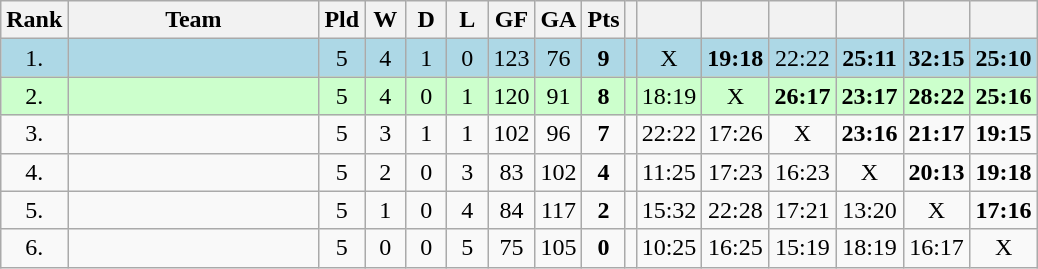<table class="wikitable">
<tr>
<th bgcolor="#efefef">Rank</th>
<th bgcolor="#efefef" width="160">Team</th>
<th bgcolor="#efefef" width="20">Pld</th>
<th bgcolor="#efefef" width="20">W</th>
<th bgcolor="#efefef" width="20">D</th>
<th bgcolor="#efefef" width="20">L</th>
<th bgcolor="#efefef" width="20">GF</th>
<th bgcolor="#efefef" width="20">GA</th>
<th bgcolor="#efefef" width="20">Pts</th>
<th bgcolor="#efefef"></th>
<th bgcolor="#efefef" width="20"></th>
<th bgcolor="#efefef" width="20"></th>
<th bgcolor="#efefef" width="20"></th>
<th bgcolor="#efefef" width="20"></th>
<th bgcolor="#efefef" width="20"></th>
<th bgcolor="#efefef" width="20"></th>
</tr>
<tr align=center bgcolor=lightblue>
<td>1.</td>
<td align=left></td>
<td>5</td>
<td>4</td>
<td>1</td>
<td>0</td>
<td>123</td>
<td>76</td>
<td><strong>9</strong></td>
<td></td>
<td>X</td>
<td><strong>19:18</strong></td>
<td>22:22</td>
<td><strong>25:11</strong></td>
<td><strong>32:15</strong></td>
<td><strong>25:10</strong></td>
</tr>
<tr align=center bgcolor="#ccffcc">
<td>2.</td>
<td align=left></td>
<td>5</td>
<td>4</td>
<td>0</td>
<td>1</td>
<td>120</td>
<td>91</td>
<td><strong>8</strong></td>
<td></td>
<td>18:19</td>
<td>X</td>
<td><strong>26:17</strong></td>
<td><strong>23:17</strong></td>
<td><strong>28:22</strong></td>
<td><strong>25:16</strong></td>
</tr>
<tr align=center>
<td>3.</td>
<td align=left></td>
<td>5</td>
<td>3</td>
<td>1</td>
<td>1</td>
<td>102</td>
<td>96</td>
<td><strong>7</strong></td>
<td></td>
<td>22:22</td>
<td>17:26</td>
<td>X</td>
<td><strong>23:16</strong></td>
<td><strong>21:17</strong></td>
<td><strong>19:15</strong></td>
</tr>
<tr align=center>
<td>4.</td>
<td align=left></td>
<td>5</td>
<td>2</td>
<td>0</td>
<td>3</td>
<td>83</td>
<td>102</td>
<td><strong>4</strong></td>
<td></td>
<td>11:25</td>
<td>17:23</td>
<td>16:23</td>
<td>X</td>
<td><strong>20:13</strong></td>
<td><strong>19:18</strong></td>
</tr>
<tr align=center>
<td>5.</td>
<td align=left></td>
<td>5</td>
<td>1</td>
<td>0</td>
<td>4</td>
<td>84</td>
<td>117</td>
<td><strong>2</strong></td>
<td></td>
<td>15:32</td>
<td>22:28</td>
<td>17:21</td>
<td>13:20</td>
<td>X</td>
<td><strong>17:16</strong></td>
</tr>
<tr align=center>
<td>6.</td>
<td align=left></td>
<td>5</td>
<td>0</td>
<td>0</td>
<td>5</td>
<td>75</td>
<td>105</td>
<td><strong>0</strong></td>
<td></td>
<td>10:25</td>
<td>16:25</td>
<td>15:19</td>
<td>18:19</td>
<td>16:17</td>
<td>X</td>
</tr>
</table>
